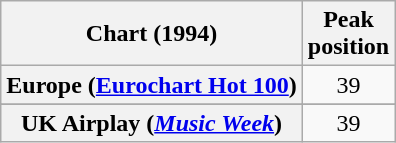<table class="wikitable sortable plainrowheaders" style="text-align:center">
<tr>
<th>Chart (1994)</th>
<th>Peak<br>position</th>
</tr>
<tr>
<th scope="row">Europe (<a href='#'>Eurochart Hot 100</a>)</th>
<td>39</td>
</tr>
<tr>
</tr>
<tr>
</tr>
<tr>
</tr>
<tr>
<th scope="row">UK Airplay (<em><a href='#'>Music Week</a></em>)</th>
<td>39</td>
</tr>
</table>
